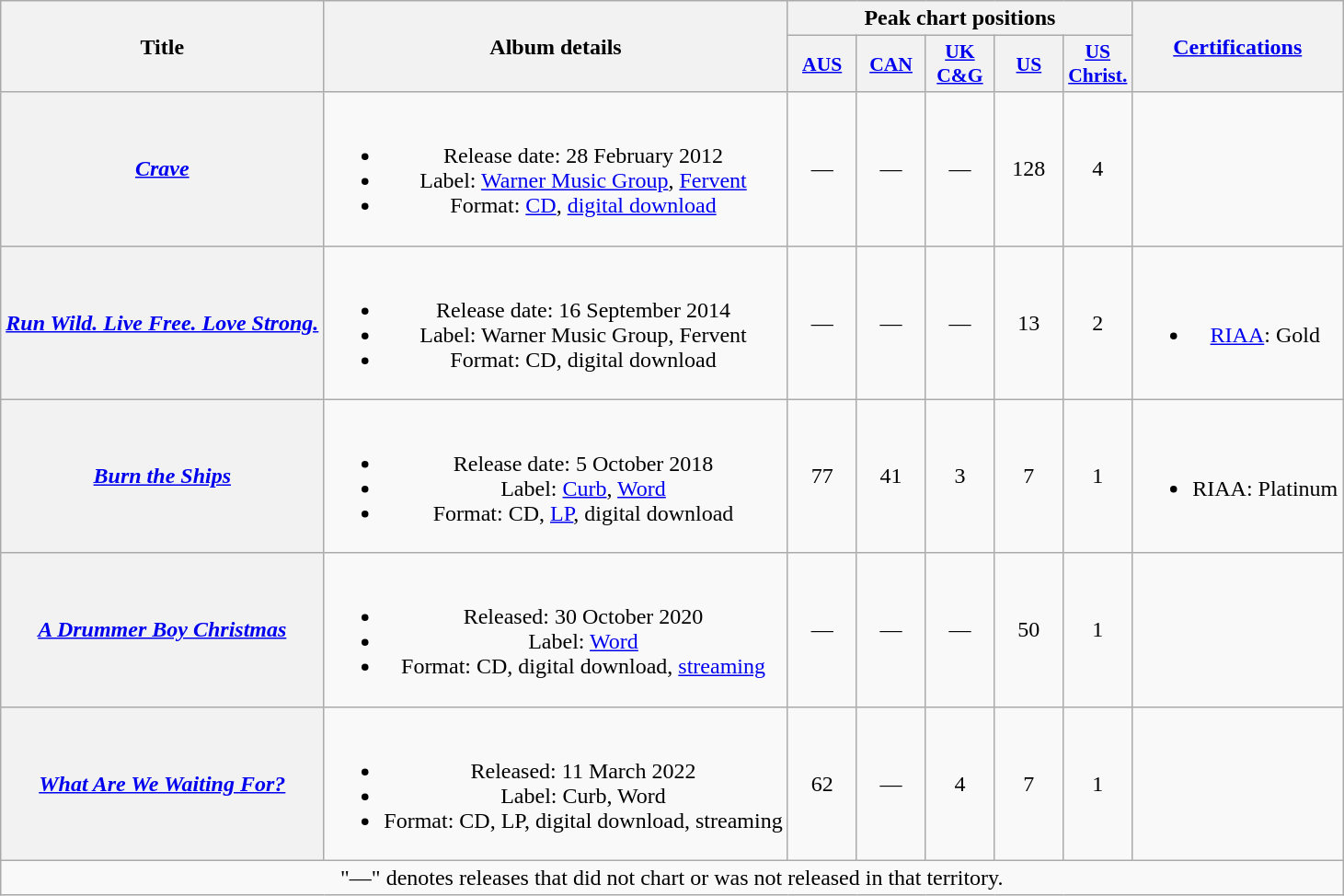<table class="wikitable plainrowheaders" style="text-align:center;">
<tr>
<th scope="col" rowspan="2">Title</th>
<th scope="col" rowspan="2">Album details</th>
<th scope="col" colspan="5">Peak chart positions</th>
<th scope="col" rowspan="2"><a href='#'>Certifications</a></th>
</tr>
<tr>
<th scope="col" style="width:3em; font-size:90%"><a href='#'>AUS</a><br></th>
<th scope="col" style="width:3em; font-size:90%;"><a href='#'>CAN</a><br></th>
<th scope="col" style="width:3em; font-size:90%"><a href='#'>UK<br>C&G</a><br></th>
<th scope="col" style="width:3em; font-size:90%"><a href='#'>US</a><br></th>
<th scope="col" style="width:3em; font-size:90%"><a href='#'>US<br>Christ.</a><br></th>
</tr>
<tr>
<th scope="row"><em><a href='#'>Crave</a></em></th>
<td><br><ul><li>Release date: 28 February 2012</li><li>Label: <a href='#'>Warner Music Group</a>, <a href='#'>Fervent</a></li><li>Format: <a href='#'>CD</a>, <a href='#'>digital download</a></li></ul></td>
<td>—</td>
<td>—</td>
<td>—</td>
<td>128</td>
<td>4</td>
<td></td>
</tr>
<tr>
<th scope="row"><em><a href='#'>Run Wild. Live Free. Love Strong.</a></em></th>
<td><br><ul><li>Release date: 16 September 2014</li><li>Label: Warner Music Group, Fervent</li><li>Format: CD, digital download</li></ul></td>
<td>—</td>
<td>—</td>
<td>—</td>
<td>13</td>
<td>2</td>
<td><br><ul><li><a href='#'>RIAA</a>: Gold</li></ul></td>
</tr>
<tr>
<th scope="row"><em><a href='#'>Burn the Ships</a></em></th>
<td><br><ul><li>Release date: 5 October 2018</li><li>Label: <a href='#'>Curb</a>, <a href='#'>Word</a></li><li>Format: CD, <a href='#'>LP</a>, digital download</li></ul></td>
<td>77</td>
<td>41</td>
<td>3</td>
<td>7</td>
<td>1</td>
<td><br><ul><li>RIAA: Platinum</li></ul></td>
</tr>
<tr>
<th scope="row"><em><a href='#'>A Drummer Boy Christmas</a></em></th>
<td><br><ul><li>Released: 30 October 2020</li><li>Label: <a href='#'>Word</a></li><li>Format: CD, digital download, <a href='#'>streaming</a></li></ul></td>
<td>—</td>
<td>—</td>
<td>—</td>
<td>50</td>
<td>1</td>
<td></td>
</tr>
<tr>
<th scope="row"><em><a href='#'>What Are We Waiting For?</a></em></th>
<td><br><ul><li>Released: 11 March 2022</li><li>Label: Curb, Word</li><li>Format: CD, LP, digital download, streaming</li></ul></td>
<td>62</td>
<td>—</td>
<td>4</td>
<td>7</td>
<td>1</td>
<td></td>
</tr>
<tr>
<td colspan="8" style="text-align:center;">"—" denotes releases that did not chart or was not released in that territory.</td>
</tr>
</table>
